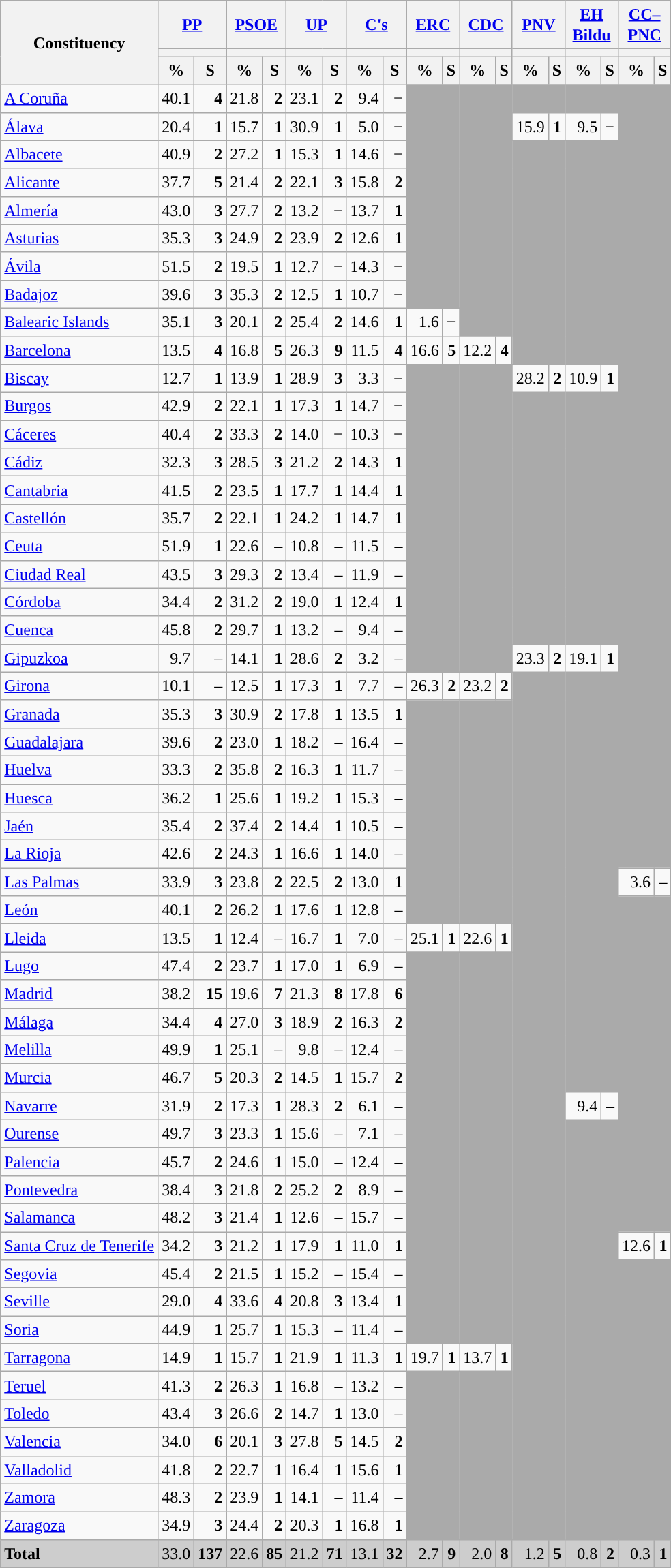<table class="wikitable sortable" style="text-align:right; line-height:20px;">
<tr>
<th rowspan="3">Constituency</th>
<th colspan="2" width="30px" class="unsortable"><a href='#'>PP</a></th>
<th colspan="2" width="30px" class="unsortable"><a href='#'>PSOE</a></th>
<th colspan="2" width="30px" class="unsortable"><a href='#'>UP</a></th>
<th colspan="2" width="30px" class="unsortable"><a href='#'>C's</a></th>
<th colspan="2" width="30px" class="unsortable"><a href='#'>ERC</a></th>
<th colspan="2" width="30px" class="unsortable"><a href='#'>CDC</a></th>
<th colspan="2" width="30px" class="unsortable"><a href='#'>PNV</a></th>
<th colspan="2" width="30px" class="unsortable"><a href='#'>EH Bildu</a></th>
<th colspan="2" width="30px" class="unsortable"><a href='#'>CC–PNC</a></th>
</tr>
<tr>
<th colspan="2" style="background:"></th>
<th colspan="2" style="background:"></th>
<th colspan="2" style="background:"></th>
<th colspan="2" style="background:"></th>
<th colspan="2" style="background:"></th>
<th colspan="2" style="background:"></th>
<th colspan="2" style="background:"></th>
<th colspan="2" style="background:"></th>
<th colspan="2" style="background:"></th>
</tr>
<tr>
<th data-sort-type="number">%</th>
<th data-sort-type="number">S</th>
<th data-sort-type="number">%</th>
<th data-sort-type="number">S</th>
<th data-sort-type="number">%</th>
<th data-sort-type="number">S</th>
<th data-sort-type="number">%</th>
<th data-sort-type="number">S</th>
<th data-sort-type="number">%</th>
<th data-sort-type="number">S</th>
<th data-sort-type="number">%</th>
<th data-sort-type="number">S</th>
<th data-sort-type="number">%</th>
<th data-sort-type="number">S</th>
<th data-sort-type="number">%</th>
<th data-sort-type="number">S</th>
<th data-sort-type="number">%</th>
<th data-sort-type="number">S</th>
</tr>
<tr>
<td align="left"><a href='#'>A Coruña</a></td>
<td style="background:">40.1</td>
<td><strong>4</strong></td>
<td>21.8</td>
<td><strong>2</strong></td>
<td>23.1</td>
<td><strong>2</strong></td>
<td>9.4</td>
<td>−</td>
<td colspan="2" rowspan="8" bgcolor="#AAAAAA"></td>
<td colspan="2" rowspan="9" bgcolor="#AAAAAA"></td>
<td colspan="2" bgcolor="#AAAAAA"></td>
<td colspan="2" bgcolor="#AAAAAA"></td>
<td colspan="2" rowspan="28" bgcolor="#AAAAAA"></td>
</tr>
<tr>
<td align="left"><a href='#'>Álava</a></td>
<td>20.4</td>
<td><strong>1</strong></td>
<td>15.7</td>
<td><strong>1</strong></td>
<td style="background:">30.9</td>
<td><strong>1</strong></td>
<td>5.0</td>
<td>−</td>
<td>15.9</td>
<td><strong>1</strong></td>
<td>9.5</td>
<td>−</td>
</tr>
<tr>
<td align="left"><a href='#'>Albacete</a></td>
<td style="background:">40.9</td>
<td><strong>2</strong></td>
<td>27.2</td>
<td><strong>1</strong></td>
<td>15.3</td>
<td><strong>1</strong></td>
<td>14.6</td>
<td>−</td>
<td colspan="2" rowspan="8" bgcolor="#AAAAAA"></td>
<td colspan="2" rowspan="8" bgcolor="#AAAAAA"></td>
</tr>
<tr>
<td align="left"><a href='#'>Alicante</a></td>
<td style="background:">37.7</td>
<td><strong>5</strong></td>
<td>21.4</td>
<td><strong>2</strong></td>
<td>22.1</td>
<td><strong>3</strong></td>
<td>15.8</td>
<td><strong>2</strong></td>
</tr>
<tr>
<td align="left"><a href='#'>Almería</a></td>
<td style="background:">43.0</td>
<td><strong>3</strong></td>
<td>27.7</td>
<td><strong>2</strong></td>
<td>13.2</td>
<td>−</td>
<td>13.7</td>
<td><strong>1</strong></td>
</tr>
<tr>
<td align="left"><a href='#'>Asturias</a></td>
<td style="background:">35.3</td>
<td><strong>3</strong></td>
<td>24.9</td>
<td><strong>2</strong></td>
<td>23.9</td>
<td><strong>2</strong></td>
<td>12.6</td>
<td><strong>1</strong></td>
</tr>
<tr>
<td align="left"><a href='#'>Ávila</a></td>
<td style="background:">51.5</td>
<td><strong>2</strong></td>
<td>19.5</td>
<td><strong>1</strong></td>
<td>12.7</td>
<td>−</td>
<td>14.3</td>
<td>−</td>
</tr>
<tr>
<td align="left"><a href='#'>Badajoz</a></td>
<td style="background:">39.6</td>
<td><strong>3</strong></td>
<td>35.3</td>
<td><strong>2</strong></td>
<td>12.5</td>
<td><strong>1</strong></td>
<td>10.7</td>
<td>−</td>
</tr>
<tr>
<td align="left"><a href='#'>Balearic Islands</a></td>
<td style="background:">35.1</td>
<td><strong>3</strong></td>
<td>20.1</td>
<td><strong>2</strong></td>
<td>25.4</td>
<td><strong>2</strong></td>
<td>14.6</td>
<td><strong>1</strong></td>
<td>1.6</td>
<td>−</td>
</tr>
<tr>
<td align="left"><a href='#'>Barcelona</a></td>
<td>13.5</td>
<td><strong>4</strong></td>
<td>16.8</td>
<td><strong>5</strong></td>
<td style="background:">26.3</td>
<td><strong>9</strong></td>
<td>11.5</td>
<td><strong>4</strong></td>
<td>16.6</td>
<td><strong>5</strong></td>
<td>12.2</td>
<td><strong>4</strong></td>
</tr>
<tr>
<td align="left"><a href='#'>Biscay</a></td>
<td>12.7</td>
<td><strong>1</strong></td>
<td>13.9</td>
<td><strong>1</strong></td>
<td style="background:">28.9</td>
<td><strong>3</strong></td>
<td>3.3</td>
<td>−</td>
<td colspan="2" rowspan="11" bgcolor="#AAAAAA"></td>
<td colspan="2" rowspan="11" bgcolor="#AAAAAA"></td>
<td>28.2</td>
<td><strong>2</strong></td>
<td>10.9</td>
<td><strong>1</strong></td>
</tr>
<tr>
<td align="left"><a href='#'>Burgos</a></td>
<td style="background:">42.9</td>
<td><strong>2</strong></td>
<td>22.1</td>
<td><strong>1</strong></td>
<td>17.3</td>
<td><strong>1</strong></td>
<td>14.7</td>
<td>−</td>
<td colspan="2" rowspan="9" bgcolor="#AAAAAA"></td>
<td colspan="2" rowspan="9" bgcolor="#AAAAAA"></td>
</tr>
<tr>
<td align="left"><a href='#'>Cáceres</a></td>
<td style="background:">40.4</td>
<td><strong>2</strong></td>
<td>33.3</td>
<td><strong>2</strong></td>
<td>14.0</td>
<td>−</td>
<td>10.3</td>
<td>−</td>
</tr>
<tr>
<td align="left"><a href='#'>Cádiz</a></td>
<td style="background:">32.3</td>
<td><strong>3</strong></td>
<td>28.5</td>
<td><strong>3</strong></td>
<td>21.2</td>
<td><strong>2</strong></td>
<td>14.3</td>
<td><strong>1</strong></td>
</tr>
<tr>
<td align="left"><a href='#'>Cantabria</a></td>
<td style="background:">41.5</td>
<td><strong>2</strong></td>
<td>23.5</td>
<td><strong>1</strong></td>
<td>17.7</td>
<td><strong>1</strong></td>
<td>14.4</td>
<td><strong>1</strong></td>
</tr>
<tr>
<td align="left"><a href='#'>Castellón</a></td>
<td style="background:">35.7</td>
<td><strong>2</strong></td>
<td>22.1</td>
<td><strong>1</strong></td>
<td>24.2</td>
<td><strong>1</strong></td>
<td>14.7</td>
<td><strong>1</strong></td>
</tr>
<tr>
<td align="left"><a href='#'>Ceuta</a></td>
<td style="background:">51.9</td>
<td><strong>1</strong></td>
<td>22.6</td>
<td>–</td>
<td>10.8</td>
<td>–</td>
<td>11.5</td>
<td>–</td>
</tr>
<tr>
<td align="left"><a href='#'>Ciudad Real</a></td>
<td style="background:">43.5</td>
<td><strong>3</strong></td>
<td>29.3</td>
<td><strong>2</strong></td>
<td>13.4</td>
<td>–</td>
<td>11.9</td>
<td>–</td>
</tr>
<tr>
<td align="left"><a href='#'>Córdoba</a></td>
<td style="background:">34.4</td>
<td><strong>2</strong></td>
<td>31.2</td>
<td><strong>2</strong></td>
<td>19.0</td>
<td><strong>1</strong></td>
<td>12.4</td>
<td><strong>1</strong></td>
</tr>
<tr>
<td align="left"><a href='#'>Cuenca</a></td>
<td style="background:">45.8</td>
<td><strong>2</strong></td>
<td>29.7</td>
<td><strong>1</strong></td>
<td>13.2</td>
<td>–</td>
<td>9.4</td>
<td>–</td>
</tr>
<tr>
<td align="left"><a href='#'>Gipuzkoa</a></td>
<td>9.7</td>
<td>–</td>
<td>14.1</td>
<td><strong>1</strong></td>
<td style="background:">28.6</td>
<td><strong>2</strong></td>
<td>3.2</td>
<td>–</td>
<td>23.3</td>
<td><strong>2</strong></td>
<td>19.1</td>
<td><strong>1</strong></td>
</tr>
<tr>
<td align="left"><a href='#'>Girona</a></td>
<td>10.1</td>
<td>–</td>
<td>12.5</td>
<td><strong>1</strong></td>
<td>17.3</td>
<td><strong>1</strong></td>
<td>7.7</td>
<td>–</td>
<td style="background:">26.3</td>
<td><strong>2</strong></td>
<td>23.2</td>
<td><strong>2</strong></td>
<td colspan="2" rowspan="31" bgcolor="#AAAAAA"></td>
<td colspan="2" rowspan="15" bgcolor="#AAAAAA"></td>
</tr>
<tr>
<td align="left"><a href='#'>Granada</a></td>
<td style="background:">35.3</td>
<td><strong>3</strong></td>
<td>30.9</td>
<td><strong>2</strong></td>
<td>17.8</td>
<td><strong>1</strong></td>
<td>13.5</td>
<td><strong>1</strong></td>
<td colspan="2" rowspan="8" bgcolor="#AAAAAA"></td>
<td colspan="2" rowspan="8" bgcolor="#AAAAAA"></td>
</tr>
<tr>
<td align="left"><a href='#'>Guadalajara</a></td>
<td style="background:">39.6</td>
<td><strong>2</strong></td>
<td>23.0</td>
<td><strong>1</strong></td>
<td>18.2</td>
<td>–</td>
<td>16.4</td>
<td>–</td>
</tr>
<tr>
<td align="left"><a href='#'>Huelva</a></td>
<td>33.3</td>
<td><strong>2</strong></td>
<td style="background:">35.8</td>
<td><strong>2</strong></td>
<td>16.3</td>
<td><strong>1</strong></td>
<td>11.7</td>
<td>–</td>
</tr>
<tr>
<td align="left"><a href='#'>Huesca</a></td>
<td style="background:">36.2</td>
<td><strong>1</strong></td>
<td>25.6</td>
<td><strong>1</strong></td>
<td>19.2</td>
<td><strong>1</strong></td>
<td>15.3</td>
<td>–</td>
</tr>
<tr>
<td align="left"><a href='#'>Jaén</a></td>
<td>35.4</td>
<td><strong>2</strong></td>
<td style="background:">37.4</td>
<td><strong>2</strong></td>
<td>14.4</td>
<td><strong>1</strong></td>
<td>10.5</td>
<td>–</td>
</tr>
<tr>
<td align="left"><a href='#'>La Rioja</a></td>
<td style="background:">42.6</td>
<td><strong>2</strong></td>
<td>24.3</td>
<td><strong>1</strong></td>
<td>16.6</td>
<td><strong>1</strong></td>
<td>14.0</td>
<td>–</td>
</tr>
<tr>
<td align="left"><a href='#'>Las Palmas</a></td>
<td style="background:">33.9</td>
<td><strong>3</strong></td>
<td>23.8</td>
<td><strong>2</strong></td>
<td>22.5</td>
<td><strong>2</strong></td>
<td>13.0</td>
<td><strong>1</strong></td>
<td>3.6</td>
<td>–</td>
</tr>
<tr>
<td align="left"><a href='#'>León</a></td>
<td style="background:">40.1</td>
<td><strong>2</strong></td>
<td>26.2</td>
<td><strong>1</strong></td>
<td>17.6</td>
<td><strong>1</strong></td>
<td>12.8</td>
<td>–</td>
<td colspan="2" rowspan="12" bgcolor="#AAAAAA"></td>
</tr>
<tr>
<td align="left"><a href='#'>Lleida</a></td>
<td>13.5</td>
<td><strong>1</strong></td>
<td>12.4</td>
<td>–</td>
<td>16.7</td>
<td><strong>1</strong></td>
<td>7.0</td>
<td>–</td>
<td style="background:">25.1</td>
<td><strong>1</strong></td>
<td>22.6</td>
<td><strong>1</strong></td>
</tr>
<tr>
<td align="left"><a href='#'>Lugo</a></td>
<td style="background:">47.4</td>
<td><strong>2</strong></td>
<td>23.7</td>
<td><strong>1</strong></td>
<td>17.0</td>
<td><strong>1</strong></td>
<td>6.9</td>
<td>–</td>
<td colspan="2" rowspan="14" bgcolor="#AAAAAA"></td>
<td colspan="2" rowspan="14" bgcolor="#AAAAAA"></td>
</tr>
<tr>
<td align="left"><a href='#'>Madrid</a></td>
<td style="background:">38.2</td>
<td><strong>15</strong></td>
<td>19.6</td>
<td><strong>7</strong></td>
<td>21.3</td>
<td><strong>8</strong></td>
<td>17.8</td>
<td><strong>6</strong></td>
</tr>
<tr>
<td align="left"><a href='#'>Málaga</a></td>
<td style="background:">34.4</td>
<td><strong>4</strong></td>
<td>27.0</td>
<td><strong>3</strong></td>
<td>18.9</td>
<td><strong>2</strong></td>
<td>16.3</td>
<td><strong>2</strong></td>
</tr>
<tr>
<td align="left"><a href='#'>Melilla</a></td>
<td style="background:">49.9</td>
<td><strong>1</strong></td>
<td>25.1</td>
<td>–</td>
<td>9.8</td>
<td>–</td>
<td>12.4</td>
<td>–</td>
</tr>
<tr>
<td align="left"><a href='#'>Murcia</a></td>
<td style="background:">46.7</td>
<td><strong>5</strong></td>
<td>20.3</td>
<td><strong>2</strong></td>
<td>14.5</td>
<td><strong>1</strong></td>
<td>15.7</td>
<td><strong>2</strong></td>
</tr>
<tr>
<td align="left"><a href='#'>Navarre</a></td>
<td style="background:">31.9</td>
<td><strong>2</strong></td>
<td>17.3</td>
<td><strong>1</strong></td>
<td>28.3</td>
<td><strong>2</strong></td>
<td>6.1</td>
<td>–</td>
<td>9.4</td>
<td>–</td>
</tr>
<tr>
<td align="left"><a href='#'>Ourense</a></td>
<td style="background:">49.7</td>
<td><strong>3</strong></td>
<td>23.3</td>
<td><strong>1</strong></td>
<td>15.6</td>
<td>–</td>
<td>7.1</td>
<td>–</td>
<td colspan="2" rowspan="15" bgcolor="#AAAAAA"></td>
</tr>
<tr>
<td align="left"><a href='#'>Palencia</a></td>
<td style="background:">45.7</td>
<td><strong>2</strong></td>
<td>24.6</td>
<td><strong>1</strong></td>
<td>15.0</td>
<td>–</td>
<td>12.4</td>
<td>–</td>
</tr>
<tr>
<td align="left"><a href='#'>Pontevedra</a></td>
<td style="background:">38.4</td>
<td><strong>3</strong></td>
<td>21.8</td>
<td><strong>2</strong></td>
<td>25.2</td>
<td><strong>2</strong></td>
<td>8.9</td>
<td>–</td>
</tr>
<tr>
<td align="left"><a href='#'>Salamanca</a></td>
<td style="background:">48.2</td>
<td><strong>3</strong></td>
<td>21.4</td>
<td><strong>1</strong></td>
<td>12.6</td>
<td>–</td>
<td>15.7</td>
<td>–</td>
</tr>
<tr>
<td align="left"><a href='#'>Santa Cruz de Tenerife</a></td>
<td style="background:">34.2</td>
<td><strong>3</strong></td>
<td>21.2</td>
<td><strong>1</strong></td>
<td>17.9</td>
<td><strong>1</strong></td>
<td>11.0</td>
<td><strong>1</strong></td>
<td>12.6</td>
<td><strong>1</strong></td>
</tr>
<tr>
<td align="left"><a href='#'>Segovia</a></td>
<td style="background:">45.4</td>
<td><strong>2</strong></td>
<td>21.5</td>
<td><strong>1</strong></td>
<td>15.2</td>
<td>–</td>
<td>15.4</td>
<td>–</td>
<td colspan="2" rowspan="10" bgcolor="#AAAAAA"></td>
</tr>
<tr>
<td align="left"><a href='#'>Seville</a></td>
<td>29.0</td>
<td><strong>4</strong></td>
<td style="background:">33.6</td>
<td><strong>4</strong></td>
<td>20.8</td>
<td><strong>3</strong></td>
<td>13.4</td>
<td><strong>1</strong></td>
</tr>
<tr>
<td align="left"><a href='#'>Soria</a></td>
<td style="background:">44.9</td>
<td><strong>1</strong></td>
<td>25.7</td>
<td><strong>1</strong></td>
<td>15.3</td>
<td>–</td>
<td>11.4</td>
<td>–</td>
</tr>
<tr>
<td align="left"><a href='#'>Tarragona</a></td>
<td>14.9</td>
<td><strong>1</strong></td>
<td>15.7</td>
<td><strong>1</strong></td>
<td style="background:">21.9</td>
<td><strong>1</strong></td>
<td>11.3</td>
<td><strong>1</strong></td>
<td>19.7</td>
<td><strong>1</strong></td>
<td>13.7</td>
<td><strong>1</strong></td>
</tr>
<tr>
<td align="left"><a href='#'>Teruel</a></td>
<td style="background:">41.3</td>
<td><strong>2</strong></td>
<td>26.3</td>
<td><strong>1</strong></td>
<td>16.8</td>
<td>–</td>
<td>13.2</td>
<td>–</td>
<td colspan="2" rowspan="6" bgcolor="#AAAAAA"></td>
<td colspan="2" rowspan="6" bgcolor="#AAAAAA"></td>
</tr>
<tr>
<td align="left"><a href='#'>Toledo</a></td>
<td style="background:">43.4</td>
<td><strong>3</strong></td>
<td>26.6</td>
<td><strong>2</strong></td>
<td>14.7</td>
<td><strong>1</strong></td>
<td>13.0</td>
<td>–</td>
</tr>
<tr>
<td align="left"><a href='#'>Valencia</a></td>
<td style="background:">34.0</td>
<td><strong>6</strong></td>
<td>20.1</td>
<td><strong>3</strong></td>
<td>27.8</td>
<td><strong>5</strong></td>
<td>14.5</td>
<td><strong>2</strong></td>
</tr>
<tr>
<td align="left"><a href='#'>Valladolid</a></td>
<td style="background:">41.8</td>
<td><strong>2</strong></td>
<td>22.7</td>
<td><strong>1</strong></td>
<td>16.4</td>
<td><strong>1</strong></td>
<td>15.6</td>
<td><strong>1</strong></td>
</tr>
<tr>
<td align="left"><a href='#'>Zamora</a></td>
<td style="background:">48.3</td>
<td><strong>2</strong></td>
<td>23.9</td>
<td><strong>1</strong></td>
<td>14.1</td>
<td>–</td>
<td>11.4</td>
<td>–</td>
</tr>
<tr>
<td align="left"><a href='#'>Zaragoza</a></td>
<td style="background:">34.9</td>
<td><strong>3</strong></td>
<td>24.4</td>
<td><strong>2</strong></td>
<td>20.3</td>
<td><strong>1</strong></td>
<td>16.8</td>
<td><strong>1</strong></td>
</tr>
<tr style="background:#CDCDCD;">
<td align="left"><strong>Total</strong></td>
<td style="background:">33.0</td>
<td><strong>137</strong></td>
<td>22.6</td>
<td><strong>85</strong></td>
<td>21.2</td>
<td><strong>71</strong></td>
<td>13.1</td>
<td><strong>32</strong></td>
<td>2.7</td>
<td><strong>9</strong></td>
<td>2.0</td>
<td><strong>8</strong></td>
<td>1.2</td>
<td><strong>5</strong></td>
<td>0.8</td>
<td><strong>2</strong></td>
<td>0.3</td>
<td><strong>1</strong></td>
</tr>
</table>
